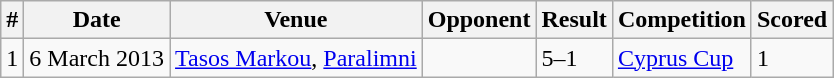<table class="wikitable">
<tr>
<th>#</th>
<th>Date</th>
<th>Venue</th>
<th>Opponent</th>
<th>Result</th>
<th>Competition</th>
<th>Scored</th>
</tr>
<tr>
<td>1</td>
<td>6 March 2013</td>
<td><a href='#'>Tasos Markou</a>, <a href='#'>Paralimni</a></td>
<td></td>
<td>5–1</td>
<td><a href='#'>Cyprus Cup</a></td>
<td>1</td>
</tr>
</table>
